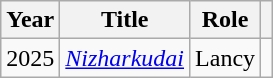<table class="wikitable sortable">
<tr>
<th>Year</th>
<th>Title</th>
<th>Role</th>
<th class="unsortable"></th>
</tr>
<tr>
<td>2025</td>
<td><em><a href='#'>Nizharkudai</a></em></td>
<td>Lancy</td>
<td></td>
</tr>
</table>
